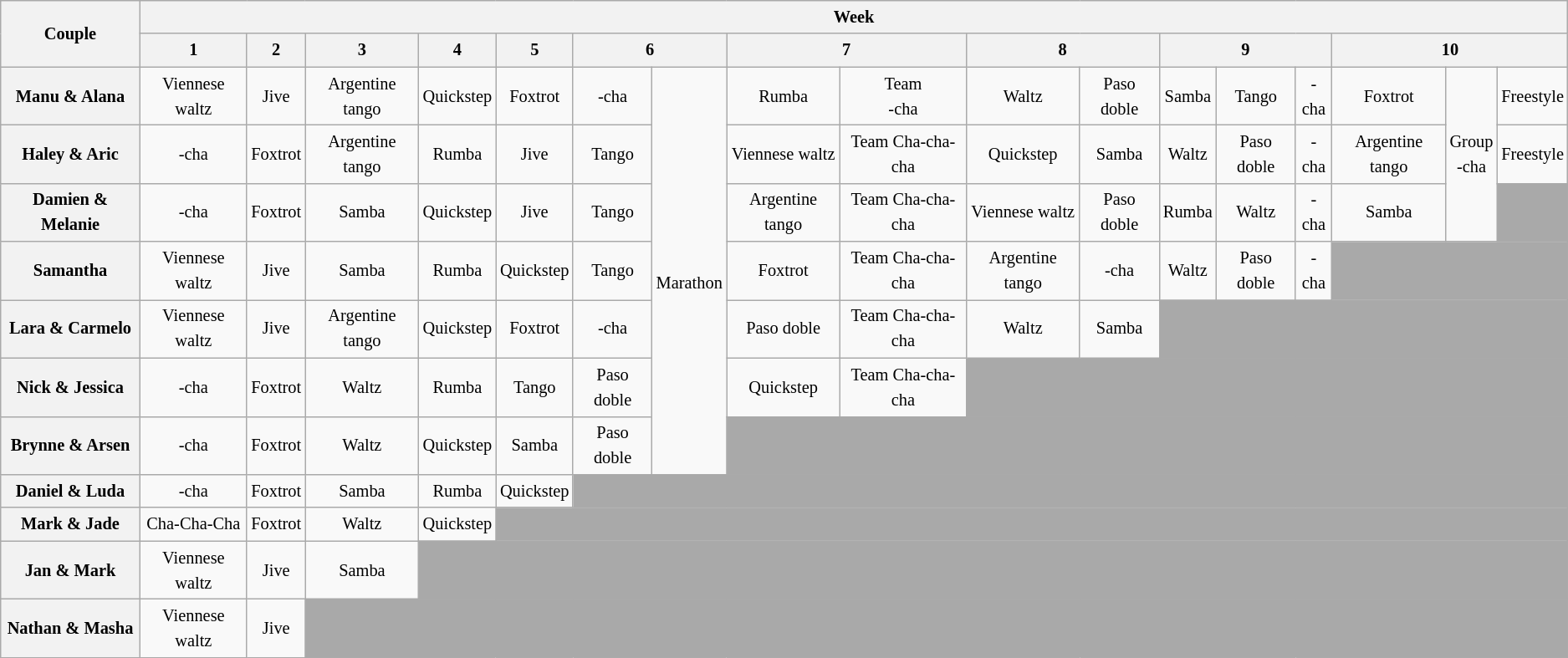<table class="wikitable unsortable" style="text-align:center; font-size:85%; line-height:20px">
<tr>
<th rowspan="2">Couple</th>
<th colspan="17">Week</th>
</tr>
<tr>
<th scope="col">1</th>
<th scope="col">2</th>
<th scope="col">3</th>
<th scope="col">4</th>
<th scope="col">5</th>
<th scope="col" colspan="2">6</th>
<th scope="col" colspan="2">7</th>
<th scope="col" colspan="2">8</th>
<th scope="col" colspan="3">9</th>
<th scope="col" colspan="3">10</th>
</tr>
<tr>
<th scope="row">Manu & Alana</th>
<td>Viennese waltz</td>
<td>Jive</td>
<td>Argentine tango</td>
<td>Quickstep</td>
<td>Foxtrot</td>
<td>-cha</td>
<td rowspan="7"><br>Marathon</td>
<td>Rumba</td>
<td>Team<br>-cha</td>
<td>Waltz</td>
<td>Paso doble</td>
<td>Samba</td>
<td>Tango</td>
<td>-cha</td>
<td>Foxtrot</td>
<td rowspan="3">Group<br>-cha</td>
<td>Freestyle</td>
</tr>
<tr>
<th scope="row">Haley & Aric</th>
<td>-cha</td>
<td>Foxtrot</td>
<td>Argentine tango</td>
<td>Rumba</td>
<td>Jive</td>
<td>Tango</td>
<td>Viennese waltz</td>
<td>Team Cha-cha-cha</td>
<td>Quickstep</td>
<td>Samba</td>
<td>Waltz</td>
<td>Paso doble</td>
<td>-cha</td>
<td>Argentine tango</td>
<td>Freestyle</td>
</tr>
<tr>
<th scope="row">Damien & Melanie</th>
<td>-cha</td>
<td>Foxtrot</td>
<td>Samba</td>
<td>Quickstep</td>
<td>Jive</td>
<td>Tango</td>
<td>Argentine tango</td>
<td>Team Cha-cha-cha</td>
<td>Viennese waltz</td>
<td>Paso doble</td>
<td>Rumba</td>
<td>Waltz</td>
<td>-cha</td>
<td>Samba</td>
<td bgcolor="darkgray"></td>
</tr>
<tr>
<th scope="row">Samantha </th>
<td>Viennese waltz</td>
<td>Jive</td>
<td>Samba</td>
<td>Rumba</td>
<td>Quickstep</td>
<td>Tango</td>
<td>Foxtrot</td>
<td>Team Cha-cha-cha</td>
<td>Argentine tango</td>
<td>-cha</td>
<td>Waltz</td>
<td>Paso doble</td>
<td>-cha</td>
<td colspan="3" style="background:darkgray;"></td>
</tr>
<tr>
<th scope="row">Lara & Carmelo</th>
<td>Viennese waltz</td>
<td>Jive</td>
<td>Argentine tango</td>
<td>Quickstep</td>
<td>Foxtrot</td>
<td>-cha</td>
<td>Paso doble</td>
<td>Team Cha-cha-cha</td>
<td>Waltz</td>
<td>Samba</td>
<td colspan="6" style="background:darkgray;"></td>
</tr>
<tr>
<th scope="row">Nick & Jessica</th>
<td>-cha</td>
<td>Foxtrot</td>
<td>Waltz</td>
<td>Rumba</td>
<td>Tango</td>
<td>Paso doble</td>
<td>Quickstep</td>
<td>Team Cha-cha-cha</td>
<td colspan="8" style="background:darkgray;"></td>
</tr>
<tr>
<th scope="row">Brynne & Arsen</th>
<td>-cha</td>
<td>Foxtrot</td>
<td>Waltz</td>
<td>Quickstep</td>
<td>Samba</td>
<td>Paso doble</td>
<td colspan="10" style="background:darkgray;"></td>
</tr>
<tr>
<th scope="row">Daniel & Luda</th>
<td>-cha</td>
<td>Foxtrot</td>
<td>Samba</td>
<td>Rumba</td>
<td>Quickstep</td>
<td style="background:darkgray;" colspan="12"></td>
</tr>
<tr>
<th scope="row">Mark & Jade</th>
<td>Cha-Cha-Cha</td>
<td>Foxtrot</td>
<td>Waltz</td>
<td>Quickstep</td>
<td style="background:darkgray;" colspan="13"></td>
</tr>
<tr>
<th scope="row">Jan & Mark</th>
<td>Viennese waltz</td>
<td>Jive</td>
<td>Samba</td>
<td style="background:darkgray;" colspan="14"></td>
</tr>
<tr>
<th scope="row">Nathan & Masha</th>
<td>Viennese waltz</td>
<td>Jive</td>
<td style="background:darkgray;" colspan="15"></td>
</tr>
</table>
